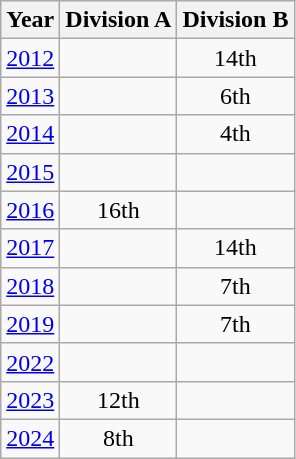<table class="wikitable" style="text-align:center">
<tr>
<th>Year</th>
<th>Division A</th>
<th>Division B</th>
</tr>
<tr>
<td><a href='#'>2012</a></td>
<td></td>
<td>14th</td>
</tr>
<tr>
<td><a href='#'>2013</a></td>
<td></td>
<td>6th</td>
</tr>
<tr>
<td><a href='#'>2014</a></td>
<td></td>
<td>4th</td>
</tr>
<tr>
<td><a href='#'>2015</a></td>
<td></td>
<td></td>
</tr>
<tr>
<td><a href='#'>2016</a></td>
<td>16th</td>
<td></td>
</tr>
<tr>
<td><a href='#'>2017</a></td>
<td></td>
<td>14th</td>
</tr>
<tr>
<td><a href='#'>2018</a></td>
<td></td>
<td>7th</td>
</tr>
<tr>
<td><a href='#'>2019</a></td>
<td></td>
<td>7th</td>
</tr>
<tr>
<td><a href='#'>2022</a></td>
<td></td>
<td></td>
</tr>
<tr>
<td><a href='#'>2023</a></td>
<td>12th</td>
<td></td>
</tr>
<tr>
<td><a href='#'>2024</a></td>
<td>8th</td>
<td></td>
</tr>
</table>
